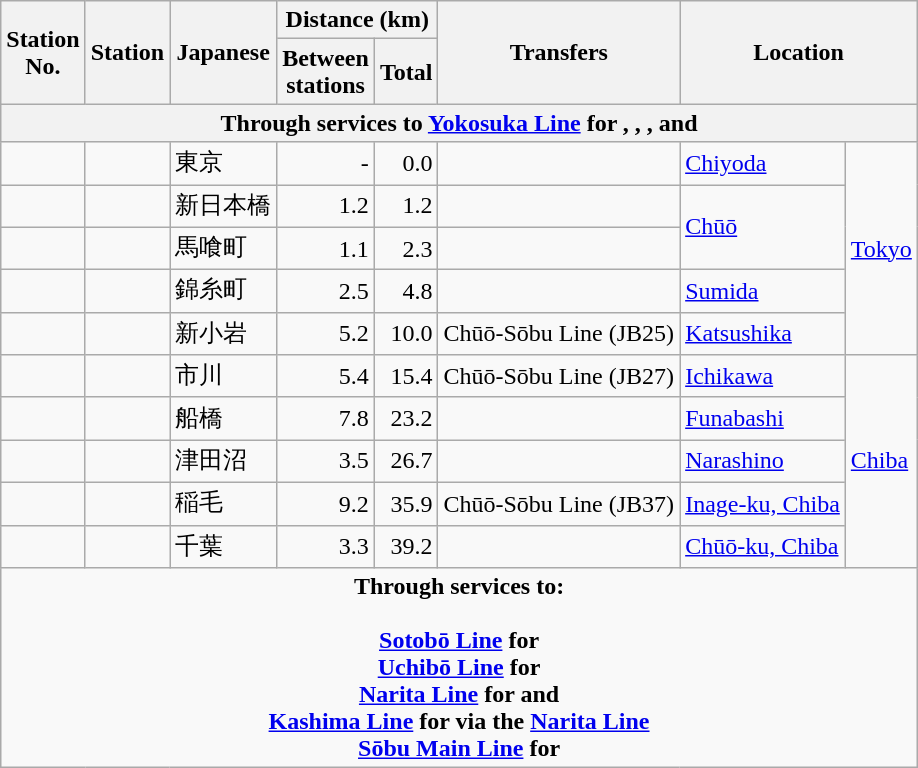<table class="wikitable">
<tr>
<th rowspan="2">Station<br>No.</th>
<th rowspan="2">Station</th>
<th rowspan="2">Japanese</th>
<th colspan="2">Distance (km)</th>
<th rowspan="2">Transfers</th>
<th colspan="2" rowspan="2">Location</th>
</tr>
<tr>
<th>Between<br>stations</th>
<th>Total</th>
</tr>
<tr>
<th colspan="8">Through services to  <a href='#'>Yokosuka Line</a> for , , ,  and </th>
</tr>
<tr>
<td></td>
<td></td>
<td>東京</td>
<td style="text-align:right;">-</td>
<td style="text-align:right;">0.0</td>
<td style="white-space:nowrap;"></td>
<td><a href='#'>Chiyoda</a></td>
<td rowspan="5"><a href='#'>Tokyo</a></td>
</tr>
<tr>
<td align="center"></td>
<td></td>
<td>新日本橋</td>
<td style="text-align:right;">1.2</td>
<td style="text-align:right;">1.2</td>
<td></td>
<td rowspan="2"><a href='#'>Chūō</a></td>
</tr>
<tr>
<td align="center"></td>
<td></td>
<td>馬喰町</td>
<td style="text-align:right;">1.1</td>
<td style="text-align:right;">2.3</td>
<td></td>
</tr>
<tr>
<td align="center"></td>
<td></td>
<td>錦糸町</td>
<td style="text-align:right;">2.5</td>
<td style="text-align:right;">4.8</td>
<td></td>
<td><a href='#'>Sumida</a></td>
</tr>
<tr>
<td align="center"></td>
<td></td>
<td>新小岩</td>
<td style="text-align:right;">5.2</td>
<td style="text-align:right;">10.0</td>
<td> Chūō-Sōbu Line (JB25)</td>
<td><a href='#'>Katsushika</a></td>
</tr>
<tr>
<td align="center"></td>
<td></td>
<td>市川</td>
<td style="text-align:right;">5.4</td>
<td style="text-align:right;">15.4</td>
<td> Chūō-Sōbu Line (JB27)</td>
<td><a href='#'>Ichikawa</a></td>
<td rowspan="5"><a href='#'>Chiba</a></td>
</tr>
<tr>
<td align="center"></td>
<td></td>
<td>船橋</td>
<td style="text-align:right;">7.8</td>
<td style="text-align:right;">23.2</td>
<td></td>
<td><a href='#'>Funabashi</a></td>
</tr>
<tr>
<td align="center"></td>
<td></td>
<td>津田沼</td>
<td style="text-align:right;">3.5</td>
<td style="text-align:right;">26.7</td>
<td></td>
<td><a href='#'>Narashino</a></td>
</tr>
<tr>
<td align="center"></td>
<td></td>
<td>稲毛</td>
<td style="text-align:right;">9.2</td>
<td style="text-align:right;">35.9</td>
<td> Chūō-Sōbu Line (JB37)</td>
<td><a href='#'>Inage-ku, Chiba</a></td>
</tr>
<tr>
<td align="center"></td>
<td></td>
<td>千葉</td>
<td style="text-align:right;">3.3</td>
<td style="text-align:right;">39.2</td>
<td></td>
<td><a href='#'>Chūō-ku, Chiba</a></td>
</tr>
<tr>
<td colspan="8" align="center"><strong>Through services to:<br></strong><br><strong> <a href='#'>Sotobō Line</a> for </strong><br>
<strong> <a href='#'>Uchibō Line</a> for </strong><br>
 <strong><a href='#'>Narita Line</a> for  and </strong><br>
<strong><a href='#'>Kashima Line</a> for  via the <a href='#'>Narita Line</a></strong><br>
 <strong><a href='#'>Sōbu Main Line</a> for </strong></td>
</tr>
</table>
